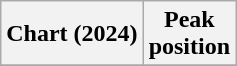<table class="wikitable sortable plainrowheaders" style="text-align:center">
<tr>
<th scope="col">Chart (2024)</th>
<th scope="col">Peak<br>position</th>
</tr>
<tr>
</tr>
</table>
